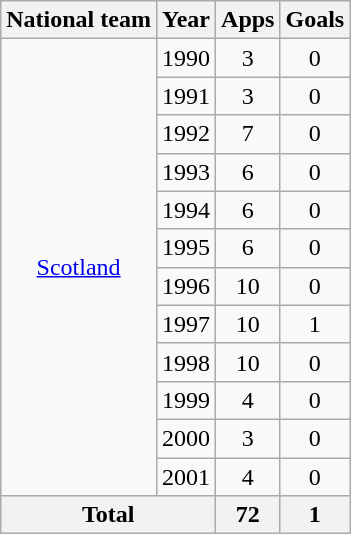<table class="wikitable" style="text-align:center">
<tr>
<th>National team</th>
<th>Year</th>
<th>Apps</th>
<th>Goals</th>
</tr>
<tr>
<td rowspan="12"><a href='#'>Scotland</a></td>
<td>1990</td>
<td>3</td>
<td>0</td>
</tr>
<tr>
<td>1991</td>
<td>3</td>
<td>0</td>
</tr>
<tr>
<td>1992</td>
<td>7</td>
<td>0</td>
</tr>
<tr>
<td>1993</td>
<td>6</td>
<td>0</td>
</tr>
<tr>
<td>1994</td>
<td>6</td>
<td>0</td>
</tr>
<tr>
<td>1995</td>
<td>6</td>
<td>0</td>
</tr>
<tr>
<td>1996</td>
<td>10</td>
<td>0</td>
</tr>
<tr>
<td>1997</td>
<td>10</td>
<td>1</td>
</tr>
<tr>
<td>1998</td>
<td>10</td>
<td>0</td>
</tr>
<tr>
<td>1999</td>
<td>4</td>
<td>0</td>
</tr>
<tr>
<td>2000</td>
<td>3</td>
<td>0</td>
</tr>
<tr>
<td>2001</td>
<td>4</td>
<td>0</td>
</tr>
<tr>
<th colspan="2">Total</th>
<th>72</th>
<th>1</th>
</tr>
</table>
